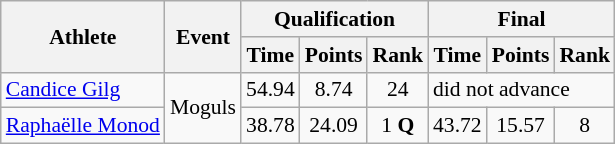<table class="wikitable" style="font-size:90%">
<tr>
<th rowspan="2">Athlete</th>
<th rowspan="2">Event</th>
<th colspan="3">Qualification</th>
<th colspan="3">Final</th>
</tr>
<tr>
<th>Time</th>
<th>Points</th>
<th>Rank</th>
<th>Time</th>
<th>Points</th>
<th>Rank</th>
</tr>
<tr>
<td><a href='#'>Candice Gilg</a></td>
<td rowspan="2">Moguls</td>
<td align="center">54.94</td>
<td align="center">8.74</td>
<td align="center">24</td>
<td colspan="3">did not advance</td>
</tr>
<tr>
<td><a href='#'>Raphaëlle Monod</a></td>
<td align="center">38.78</td>
<td align="center">24.09</td>
<td align="center">1 <strong>Q</strong></td>
<td align="center">43.72</td>
<td align="center">15.57</td>
<td align="center">8</td>
</tr>
</table>
